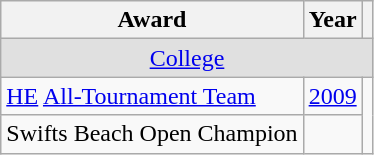<table class="wikitable">
<tr>
<th>Award</th>
<th>Year</th>
<th></th>
</tr>
<tr ALIGN="center" bgcolor="#e0e0e0">
<td colspan="3"><a href='#'>College</a></td>
</tr>
<tr>
<td><a href='#'>HE</a> <a href='#'>All-Tournament Team</a></td>
<td><a href='#'>2009</a></td>
</tr>
<tr>
<td>Swifts Beach Open Champion</td>
<td></td>
</tr>
</table>
